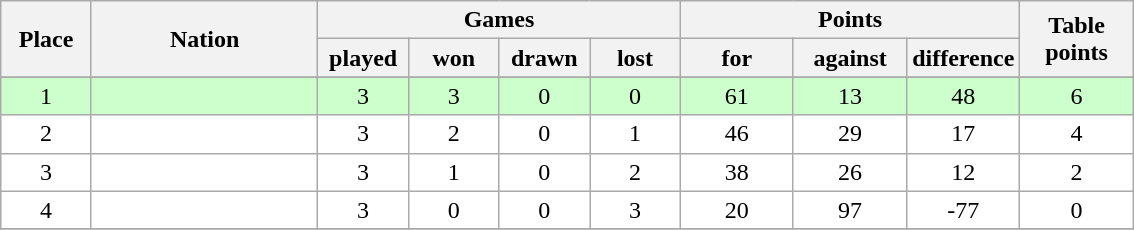<table class="wikitable">
<tr>
<th rowspan=2 width="8%">Place</th>
<th rowspan=2 width="20%">Nation</th>
<th colspan=4 width="32%">Games</th>
<th colspan=3 width="30%">Points</th>
<th rowspan=2 width="10%">Table<br>points</th>
</tr>
<tr>
<th width="8%">played</th>
<th width="8%">won</th>
<th width="8%">drawn</th>
<th width="8%">lost</th>
<th width="10%">for</th>
<th width="10%">against</th>
<th width="10%">difference</th>
</tr>
<tr>
</tr>
<tr bgcolor=#ccffcc align=center>
<td>1</td>
<td align=left><strong></strong></td>
<td>3</td>
<td>3</td>
<td>0</td>
<td>0</td>
<td>61</td>
<td>13</td>
<td>48</td>
<td>6</td>
</tr>
<tr bgcolor=#ffffff align=center>
<td>2</td>
<td align=left></td>
<td>3</td>
<td>2</td>
<td>0</td>
<td>1</td>
<td>46</td>
<td>29</td>
<td>17</td>
<td>4</td>
</tr>
<tr bgcolor=#ffffff align=center>
<td>3</td>
<td align=left></td>
<td>3</td>
<td>1</td>
<td>0</td>
<td>2</td>
<td>38</td>
<td>26</td>
<td>12</td>
<td>2</td>
</tr>
<tr bgcolor=#ffffff align=center>
<td>4</td>
<td align=left></td>
<td>3</td>
<td>0</td>
<td>0</td>
<td>3</td>
<td>20</td>
<td>97</td>
<td>-77</td>
<td>0</td>
</tr>
<tr bgcolor=#ffcccc align=center>
</tr>
</table>
